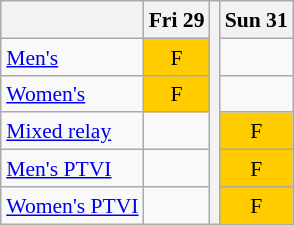<table class="wikitable" style="margin:0.5em auto; font-size:90%; line-height:1.25em; text-align:center;">
<tr>
<th></th>
<th>Fri 29</th>
<th rowspan=6></th>
<th>Sun 31</th>
</tr>
<tr>
<td style="text-align:left;"><a href='#'>Men's</a></td>
<td style="background-color:#FFCC00;">F</td>
<td></td>
</tr>
<tr>
<td style="text-align:left;"><a href='#'>Women's</a></td>
<td style="background-color:#FFCC00;">F</td>
<td></td>
</tr>
<tr>
<td style="text-align:left;"><a href='#'>Mixed relay</a></td>
<td></td>
<td style="background-color:#FFCC00;">F</td>
</tr>
<tr>
<td style="text-align:left;"><a href='#'>Men's PTVI</a></td>
<td></td>
<td style="background-color:#FFCC00;">F</td>
</tr>
<tr>
<td style="text-align:left;"><a href='#'>Women's PTVI</a></td>
<td></td>
<td style="background-color:#FFCC00;">F</td>
</tr>
</table>
